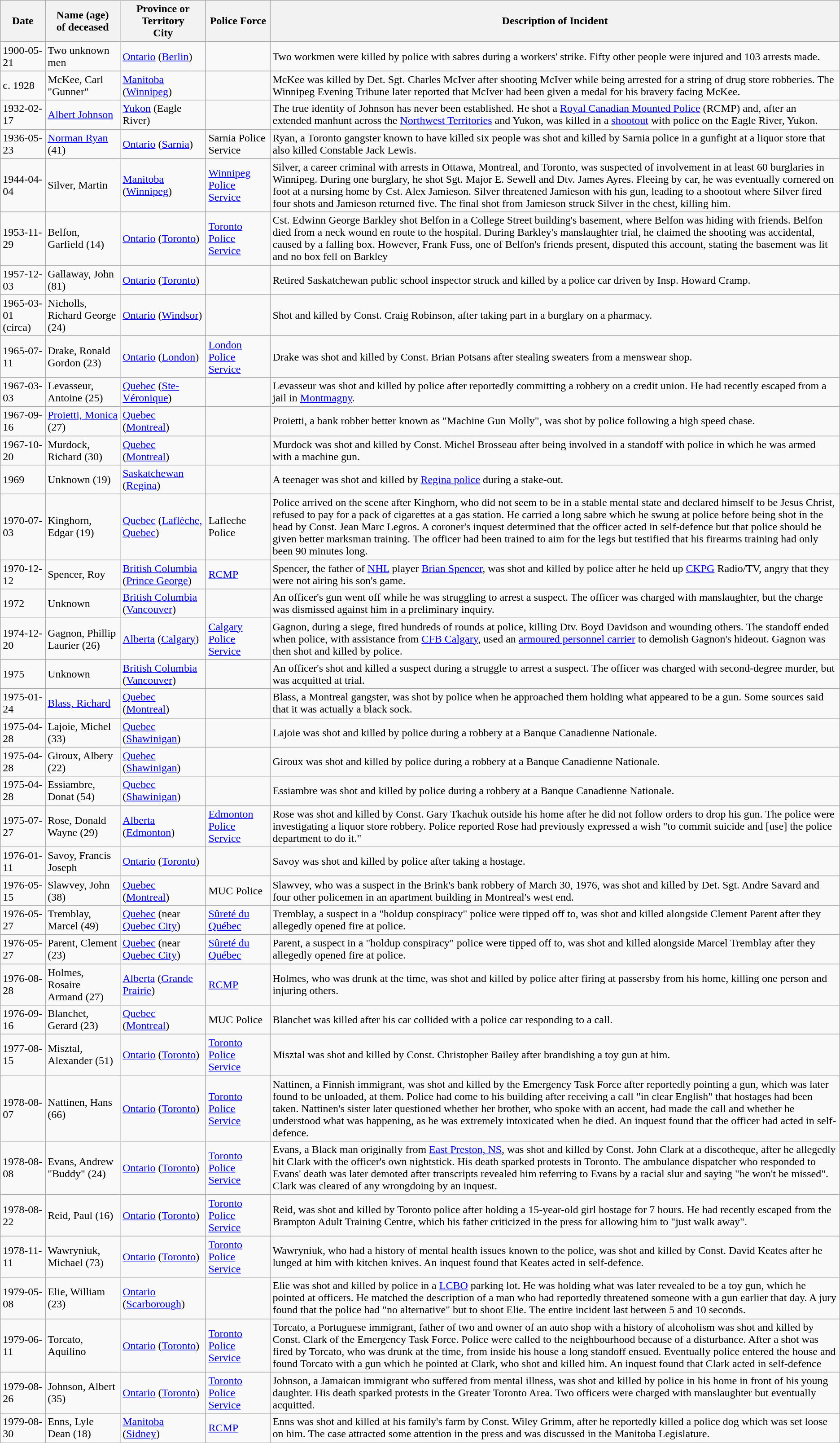<table class="wikitable sortable static-row-numbers static-row-header-text" border="1">
<tr>
<th>Date</th>
<th>Name (age)<br>of deceased</th>
<th>Province or Territory <br> City</th>
<th>Police Force</th>
<th>Description of Incident</th>
</tr>
<tr>
<td>1900-05-21</td>
<td>Two unknown men</td>
<td><a href='#'>Ontario</a> (<a href='#'>Berlin</a>)</td>
<td></td>
<td>Two workmen were killed by police with sabres during a workers' strike. Fifty other people were injured and 103 arrests made.</td>
</tr>
<tr>
<td>c. 1928</td>
<td>McKee, Carl "Gunner"</td>
<td><a href='#'>Manitoba</a> (<a href='#'>Winnipeg</a>)</td>
<td></td>
<td>McKee was killed by Det. Sgt. Charles McIver after shooting McIver while being arrested for a string of drug store robberies. The Winnipeg Evening Tribune later reported that McIver had been given a medal for his bravery facing McKee.</td>
</tr>
<tr>
<td>1932-02-17</td>
<td><a href='#'>Albert Johnson</a></td>
<td><a href='#'>Yukon</a> (Eagle River)</td>
<td></td>
<td>The true identity of Johnson has never been established. He shot a <a href='#'>Royal Canadian Mounted Police</a> (RCMP) and, after an extended manhunt across the <a href='#'>Northwest Territories</a> and Yukon, was killed in a <a href='#'>shootout</a> with police on the Eagle River, Yukon.</td>
</tr>
<tr>
<td>1936-05-23</td>
<td><a href='#'>Norman Ryan</a> (41)</td>
<td><a href='#'>Ontario</a> (<a href='#'>Sarnia</a>)</td>
<td>Sarnia Police Service</td>
<td>Ryan, a Toronto gangster known to have killed six people was shot and killed by Sarnia police in a gunfight at a liquor store that also killed Constable Jack Lewis.</td>
</tr>
<tr>
<td>1944-04-04</td>
<td>Silver, Martin</td>
<td><a href='#'>Manitoba</a> (<a href='#'>Winnipeg</a>)</td>
<td><a href='#'>Winnipeg Police Service</a></td>
<td>Silver, a career criminal with arrests in Ottawa, Montreal, and Toronto, was suspected of involvement in at least 60 burglaries in Winnipeg. During one burglary, he shot Sgt. Major E. Sewell and Dtv. James Ayres. Fleeing by car, he was eventually cornered on foot at a nursing home by Cst. Alex Jamieson. Silver threatened Jamieson with his gun, leading to a shootout where Silver fired four shots and Jamieson returned five. The final shot from Jamieson struck Silver in the chest, killing him.</td>
</tr>
<tr>
<td>1953-11-29</td>
<td>Belfon, Garfield (14)</td>
<td><a href='#'>Ontario</a> (<a href='#'>Toronto</a>)</td>
<td><a href='#'>Toronto Police Service</a></td>
<td>Cst. Edwinn George Barkley shot Belfon in a College Street building's basement, where Belfon was hiding with friends. Belfon died from a neck wound en route to the hospital. During Barkley's manslaughter trial, he claimed the shooting was accidental, caused by a falling box. However, Frank Fuss, one of Belfon's friends present, disputed this account, stating the basement was lit and no box fell on Barkley </td>
</tr>
<tr>
<td>1957-12-03</td>
<td>Gallaway, John (81)</td>
<td><a href='#'>Ontario</a> (<a href='#'>Toronto</a>)</td>
<td></td>
<td>Retired Saskatchewan public school inspector struck and killed by a police car driven by Insp. Howard Cramp.</td>
</tr>
<tr>
<td>1965-03-01 (circa)</td>
<td>Nicholls, Richard George (24)</td>
<td><a href='#'>Ontario</a> (<a href='#'>Windsor</a>)</td>
<td></td>
<td>Shot and killed by Const. Craig Robinson, after taking part in a burglary on a pharmacy.</td>
</tr>
<tr>
<td>1965-07-11</td>
<td>Drake, Ronald Gordon (23)</td>
<td><a href='#'>Ontario</a> (<a href='#'>London</a>)</td>
<td><a href='#'>London Police Service</a></td>
<td>Drake was shot and killed by Const. Brian Potsans after stealing sweaters from a menswear shop.</td>
</tr>
<tr>
<td>1967-03-03</td>
<td>Levasseur, Antoine (25)</td>
<td><a href='#'>Quebec</a> (<a href='#'>Ste-Véronique</a>)</td>
<td></td>
<td>Levasseur was shot and killed by police after reportedly committing a robbery on a credit union. He had recently escaped from a jail in <a href='#'>Montmagny</a>.</td>
</tr>
<tr>
<td>1967-09-16</td>
<td><a href='#'>Proietti, Monica</a> (27)</td>
<td><a href='#'>Quebec</a> (<a href='#'>Montreal</a>)</td>
<td></td>
<td>Proietti, a bank robber better known as "Machine Gun Molly", was shot by police following a high speed chase.</td>
</tr>
<tr>
<td>1967-10-20</td>
<td>Murdock, Richard (30)</td>
<td><a href='#'>Quebec</a> (<a href='#'>Montreal</a>)</td>
<td></td>
<td>Murdock was shot and killed by Const. Michel Brosseau after being involved in a standoff with police in which he was armed with a machine gun.</td>
</tr>
<tr>
<td>1969</td>
<td>Unknown (19)</td>
<td><a href='#'>Saskatchewan</a> (<a href='#'>Regina</a>)</td>
<td></td>
<td>A teenager was shot and killed by <a href='#'>Regina police</a> during a stake-out.</td>
</tr>
<tr>
<td>1970-07-03</td>
<td>Kinghorn, Edgar (19)</td>
<td><a href='#'>Quebec</a> (<a href='#'>Laflèche, Quebec</a>)</td>
<td>Lafleche Police</td>
<td>Police arrived on the scene after Kinghorn, who did not seem to be in a stable mental state and declared himself to be Jesus Christ, refused to pay for a pack of cigarettes at a gas station. He carried a long sabre which he swung at police before being shot in the head by Const. Jean Marc Legros. A coroner's inquest determined that the officer acted in self-defence but that police should be given better marksman training. The officer had been trained to aim for the legs but testified that his firearms training had only been 90 minutes long.</td>
</tr>
<tr>
<td>1970-12-12</td>
<td>Spencer, Roy</td>
<td><a href='#'>British Columbia</a> (<a href='#'>Prince George</a>)</td>
<td><a href='#'>RCMP</a></td>
<td>Spencer, the father of <a href='#'>NHL</a> player <a href='#'>Brian Spencer</a>, was shot and killed by police after he held up <a href='#'>CKPG</a> Radio/TV, angry that they were not airing his son's game.</td>
</tr>
<tr>
<td>1972</td>
<td>Unknown</td>
<td><a href='#'>British Columbia</a> (<a href='#'>Vancouver</a>)</td>
<td></td>
<td>An officer's gun went off while he was struggling to arrest a suspect. The officer was charged with manslaughter, but the charge was dismissed against him in a preliminary inquiry.</td>
</tr>
<tr>
<td>1974-12-20</td>
<td>Gagnon, Phillip Laurier (26)</td>
<td><a href='#'>Alberta</a> (<a href='#'>Calgary</a>)</td>
<td><a href='#'>Calgary Police Service</a></td>
<td>Gagnon, during a siege, fired hundreds of rounds at police, killing Dtv. Boyd Davidson and wounding others. The standoff ended when police, with assistance from <a href='#'>CFB Calgary</a>, used an <a href='#'>armoured personnel carrier</a> to demolish Gagnon's hideout. Gagnon was then shot and killed by police.</td>
</tr>
<tr>
<td>1975</td>
<td>Unknown</td>
<td><a href='#'>British Columbia</a> (<a href='#'>Vancouver</a>)</td>
<td></td>
<td>An officer's shot and killed a suspect during a struggle to arrest a suspect. The officer was charged with second-degree murder, but was acquitted at trial.</td>
</tr>
<tr>
<td>1975-01-24</td>
<td><a href='#'>Blass, Richard</a></td>
<td><a href='#'>Quebec</a> (<a href='#'>Montreal</a>)</td>
<td></td>
<td>Blass, a Montreal gangster, was shot by police when he approached them holding what appeared to be a gun. Some sources said that it was actually a black sock.</td>
</tr>
<tr>
<td>1975-04-28</td>
<td>Lajoie, Michel (33)</td>
<td><a href='#'>Quebec</a> (<a href='#'>Shawinigan</a>)</td>
<td></td>
<td>Lajoie was shot and killed by police during a robbery at a Banque Canadienne Nationale.</td>
</tr>
<tr>
<td>1975-04-28</td>
<td>Giroux, Albery (22)</td>
<td><a href='#'>Quebec</a> (<a href='#'>Shawinigan</a>)</td>
<td></td>
<td>Giroux was shot and killed by police during a robbery at a Banque Canadienne Nationale.</td>
</tr>
<tr>
<td>1975-04-28</td>
<td>Essiambre, Donat (54)</td>
<td><a href='#'>Quebec</a> (<a href='#'>Shawinigan</a>)</td>
<td></td>
<td>Essiambre was shot and killed by police during a robbery at a Banque Canadienne Nationale.</td>
</tr>
<tr>
<td>1975-07-27</td>
<td>Rose, Donald Wayne (29)</td>
<td><a href='#'>Alberta</a> (<a href='#'>Edmonton</a>)</td>
<td><a href='#'>Edmonton Police Service</a></td>
<td>Rose was shot and killed by Const. Gary Tkachuk outside his home after he did not follow orders to drop his gun. The police were investigating a liquor store robbery. Police reported Rose had previously expressed a wish "to commit suicide and [use] the police department to do it."</td>
</tr>
<tr>
<td>1976-01-11</td>
<td>Savoy, Francis Joseph</td>
<td><a href='#'>Ontario</a> (<a href='#'>Toronto</a>)</td>
<td></td>
<td>Savoy was shot and killed by police after taking a hostage.</td>
</tr>
<tr>
<td>1976-05-15</td>
<td>Slawvey, John (38)</td>
<td><a href='#'>Quebec</a> (<a href='#'>Montreal</a>)</td>
<td>MUC Police</td>
<td>Slawvey, who was a suspect in the Brink's bank robbery of March 30, 1976, was shot and killed by Det. Sgt. Andre Savard and four other policemen in an apartment building in Montreal's west end.</td>
</tr>
<tr>
<td>1976-05-27</td>
<td>Tremblay, Marcel (49)</td>
<td><a href='#'>Quebec</a> (near <a href='#'>Quebec City</a>)</td>
<td><a href='#'>Sûreté du Québec</a></td>
<td>Tremblay, a suspect in a "holdup conspiracy" police were tipped off to, was shot and killed alongside Clement Parent after they allegedly opened fire at police.</td>
</tr>
<tr>
<td>1976-05-27</td>
<td>Parent, Clement (23)</td>
<td><a href='#'>Quebec</a> (near <a href='#'>Quebec City</a>)</td>
<td><a href='#'>Sûreté du Québec</a></td>
<td>Parent, a suspect in a "holdup conspiracy" police were tipped off to, was shot and killed alongside Marcel Tremblay after they allegedly opened fire at police.</td>
</tr>
<tr>
<td>1976-08-28</td>
<td>Holmes, Rosaire Armand (27)</td>
<td><a href='#'>Alberta</a> (<a href='#'>Grande Prairie</a>)</td>
<td><a href='#'>RCMP</a></td>
<td>Holmes, who was drunk at the time, was shot and killed by police after firing at passersby from his home, killing one person and injuring others.</td>
</tr>
<tr>
<td>1976-09-16</td>
<td>Blanchet, Gerard (23)</td>
<td><a href='#'>Quebec</a> (<a href='#'>Montreal</a>)</td>
<td>MUC Police</td>
<td>Blanchet was killed after his car collided with a police car responding to a call.</td>
</tr>
<tr>
<td>1977-08-15</td>
<td>Misztal, Alexander (51)</td>
<td><a href='#'>Ontario</a> (<a href='#'>Toronto</a>)</td>
<td><a href='#'>Toronto Police Service</a></td>
<td>Misztal was shot and killed by Const. Christopher Bailey after brandishing a toy gun at him.</td>
</tr>
<tr>
<td>1978-08-07</td>
<td>Nattinen, Hans (66)</td>
<td><a href='#'>Ontario</a> (<a href='#'>Toronto</a>)</td>
<td><a href='#'>Toronto Police Service</a></td>
<td>Nattinen, a Finnish immigrant, was shot and killed by the Emergency Task Force after reportedly pointing a gun, which was later found to be unloaded, at them. Police had come to his building after receiving a call "in clear English" that hostages had been taken. Nattinen's sister later questioned whether her brother, who spoke with an accent, had made the call and whether he understood what was happening, as he was extremely intoxicated when he died. An inquest found that the officer had acted in self-defence.</td>
</tr>
<tr>
<td>1978-08-08</td>
<td>Evans, Andrew "Buddy" (24)</td>
<td><a href='#'>Ontario</a> (<a href='#'>Toronto</a>)</td>
<td><a href='#'>Toronto Police Service</a></td>
<td>Evans, a Black man originally from <a href='#'>East Preston, NS</a>, was shot and killed by Const. John Clark at a discotheque, after he allegedly hit Clark with the officer's own nightstick. His death sparked protests in Toronto. The ambulance dispatcher who responded to Evans' death was later demoted after transcripts revealed him referring to Evans by a racial slur and saying "he won't be missed". Clark was cleared of any wrongdoing by an inquest.</td>
</tr>
<tr>
<td>1978-08-22</td>
<td>Reid, Paul (16)</td>
<td><a href='#'>Ontario</a> (<a href='#'>Toronto</a>)</td>
<td><a href='#'>Toronto Police Service</a></td>
<td>Reid, was shot and killed by Toronto police after holding a 15-year-old girl hostage for 7 hours. He had recently escaped from the Brampton Adult Training Centre, which his father criticized in the press for allowing him to "just walk away".</td>
</tr>
<tr>
<td>1978-11-11</td>
<td>Wawryniuk, Michael (73)</td>
<td><a href='#'>Ontario</a> (<a href='#'>Toronto</a>)</td>
<td><a href='#'>Toronto Police Service</a></td>
<td>Wawryniuk, who had a history of mental health issues known to the police, was shot and killed by Const. David Keates after he lunged at him with kitchen knives. An inquest found that Keates acted in self-defence.</td>
</tr>
<tr>
<td>1979-05-08</td>
<td>Elie, William (23)</td>
<td><a href='#'>Ontario</a> (<a href='#'>Scarborough</a>)</td>
<td></td>
<td>Elie was shot and killed by police in a <a href='#'>LCBO</a> parking lot. He was holding what was later revealed to be a toy gun, which he pointed at officers. He matched the description of a man who had reportedly threatened someone with a gun earlier that day. A jury found that the police had "no alternative" but to shoot Elie. The entire incident last between 5 and 10 seconds.</td>
</tr>
<tr>
<td>1979-06-11</td>
<td>Torcato, Aquilino</td>
<td><a href='#'>Ontario</a> (<a href='#'>Toronto</a>)</td>
<td><a href='#'>Toronto Police Service</a></td>
<td>Torcato, a Portuguese immigrant, father of two and owner of an auto shop with a history of alcoholism was shot and killed by Const. Clark of the Emergency Task Force. Police were called to the neighbourhood because of a disturbance. After a shot was fired by Torcato, who was drunk at the time, from inside his house a long standoff ensued. Eventually police entered the house and found Torcato with a gun which he pointed at Clark, who shot and killed him. An inquest found that Clark acted in self-defence</td>
</tr>
<tr>
<td>1979-08-26</td>
<td>Johnson, Albert (35)</td>
<td><a href='#'>Ontario</a> (<a href='#'>Toronto</a>)</td>
<td><a href='#'>Toronto Police Service</a></td>
<td>Johnson, a Jamaican immigrant who suffered from mental illness, was shot and killed by police in his home in front of his young daughter. His death sparked protests in the Greater Toronto Area. Two officers were charged with manslaughter but eventually acquitted.</td>
</tr>
<tr>
<td>1979-08-30</td>
<td>Enns, Lyle Dean (18)</td>
<td><a href='#'>Manitoba</a> (<a href='#'>Sidney</a>)</td>
<td><a href='#'>RCMP</a></td>
<td>Enns was shot and killed at his family's farm by Const. Wiley Grimm, after he reportedly killed a police dog which was set loose on him. The case attracted some attention in the press and was discussed in the Manitoba Legislature.</td>
</tr>
</table>
